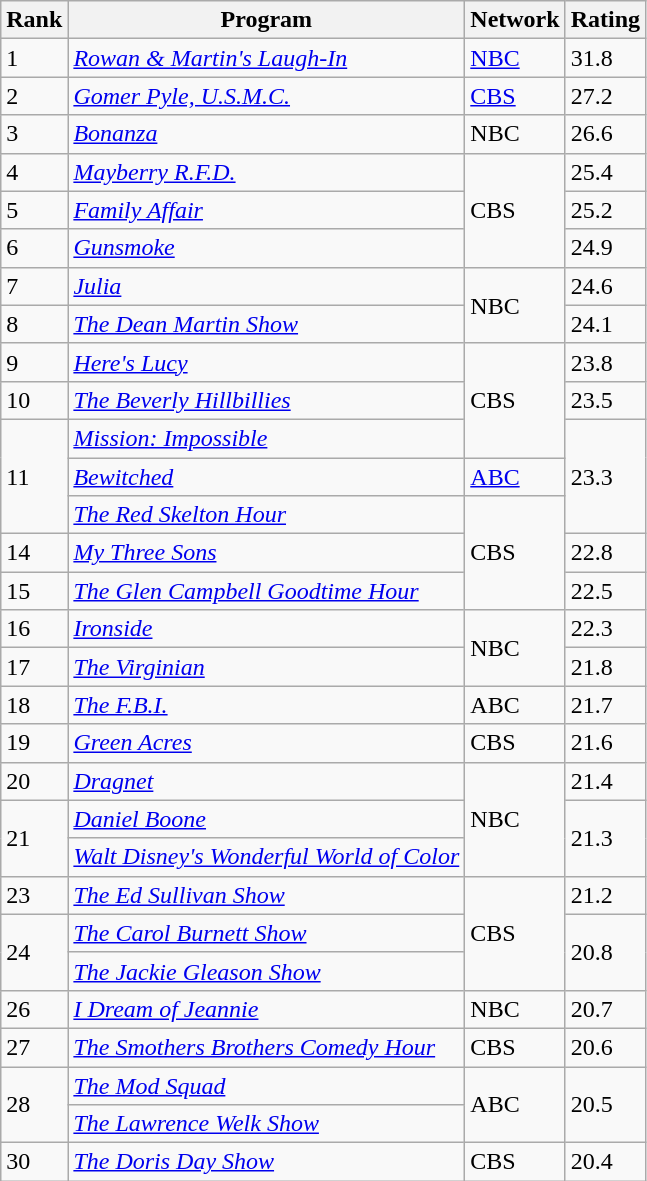<table class="wikitable">
<tr>
<th>Rank</th>
<th>Program</th>
<th>Network</th>
<th>Rating</th>
</tr>
<tr>
<td>1</td>
<td><em><a href='#'>Rowan & Martin's Laugh-In</a></em></td>
<td><a href='#'>NBC</a></td>
<td>31.8</td>
</tr>
<tr>
<td>2</td>
<td><em><a href='#'>Gomer Pyle, U.S.M.C.</a></em></td>
<td><a href='#'>CBS</a></td>
<td>27.2</td>
</tr>
<tr>
<td>3</td>
<td><em><a href='#'>Bonanza</a></em></td>
<td>NBC</td>
<td>26.6</td>
</tr>
<tr>
<td>4</td>
<td><em><a href='#'>Mayberry R.F.D.</a></em></td>
<td rowspan="3">CBS</td>
<td>25.4</td>
</tr>
<tr>
<td>5</td>
<td><em><a href='#'>Family Affair</a></em></td>
<td>25.2</td>
</tr>
<tr>
<td>6</td>
<td><em><a href='#'>Gunsmoke</a></em></td>
<td>24.9</td>
</tr>
<tr>
<td>7</td>
<td><em><a href='#'>Julia</a></em></td>
<td rowspan="2">NBC</td>
<td>24.6</td>
</tr>
<tr>
<td>8</td>
<td><em><a href='#'>The Dean Martin Show</a></em></td>
<td>24.1</td>
</tr>
<tr>
<td>9</td>
<td><em><a href='#'>Here's Lucy</a></em></td>
<td rowspan="3">CBS</td>
<td>23.8</td>
</tr>
<tr>
<td>10</td>
<td><em><a href='#'>The Beverly Hillbillies</a></em></td>
<td>23.5</td>
</tr>
<tr>
<td rowspan="3">11</td>
<td><em><a href='#'>Mission: Impossible</a></em></td>
<td rowspan="3">23.3</td>
</tr>
<tr>
<td><em><a href='#'>Bewitched</a></em></td>
<td><a href='#'>ABC</a></td>
</tr>
<tr>
<td><em><a href='#'>The Red Skelton Hour</a></em></td>
<td rowspan="3">CBS</td>
</tr>
<tr>
<td>14</td>
<td><em><a href='#'>My Three Sons</a></em></td>
<td>22.8</td>
</tr>
<tr>
<td>15</td>
<td><em><a href='#'>The Glen Campbell Goodtime Hour</a></em></td>
<td>22.5</td>
</tr>
<tr>
<td>16</td>
<td><em><a href='#'>Ironside</a></em></td>
<td rowspan="2">NBC</td>
<td>22.3</td>
</tr>
<tr>
<td>17</td>
<td><em><a href='#'>The Virginian</a></em></td>
<td>21.8</td>
</tr>
<tr>
<td>18</td>
<td><em><a href='#'>The F.B.I.</a></em></td>
<td>ABC</td>
<td>21.7</td>
</tr>
<tr>
<td>19</td>
<td><em><a href='#'>Green Acres</a></em></td>
<td>CBS</td>
<td>21.6</td>
</tr>
<tr>
<td>20</td>
<td><em><a href='#'>Dragnet</a></em></td>
<td rowspan="3">NBC</td>
<td>21.4</td>
</tr>
<tr>
<td rowspan="2">21</td>
<td><em><a href='#'>Daniel Boone</a></em></td>
<td rowspan="2">21.3</td>
</tr>
<tr>
<td><em><a href='#'>Walt Disney's Wonderful World of Color</a></em></td>
</tr>
<tr>
<td>23</td>
<td><em><a href='#'>The Ed Sullivan Show</a></em></td>
<td rowspan="3">CBS</td>
<td>21.2</td>
</tr>
<tr>
<td rowspan="2">24</td>
<td><em><a href='#'>The Carol Burnett Show</a></em></td>
<td rowspan="2">20.8</td>
</tr>
<tr>
<td><em><a href='#'>The Jackie Gleason Show</a></em></td>
</tr>
<tr>
<td>26</td>
<td><em><a href='#'>I Dream of Jeannie</a></em></td>
<td>NBC</td>
<td>20.7</td>
</tr>
<tr>
<td>27</td>
<td><em><a href='#'>The Smothers Brothers Comedy Hour</a></em></td>
<td>CBS</td>
<td>20.6</td>
</tr>
<tr>
<td rowspan="2">28</td>
<td><em><a href='#'>The Mod Squad</a></em></td>
<td rowspan="2">ABC</td>
<td rowspan="2">20.5</td>
</tr>
<tr>
<td><em><a href='#'>The Lawrence Welk Show</a></em></td>
</tr>
<tr>
<td>30</td>
<td><em><a href='#'>The Doris Day Show</a></em></td>
<td>CBS</td>
<td>20.4</td>
</tr>
</table>
